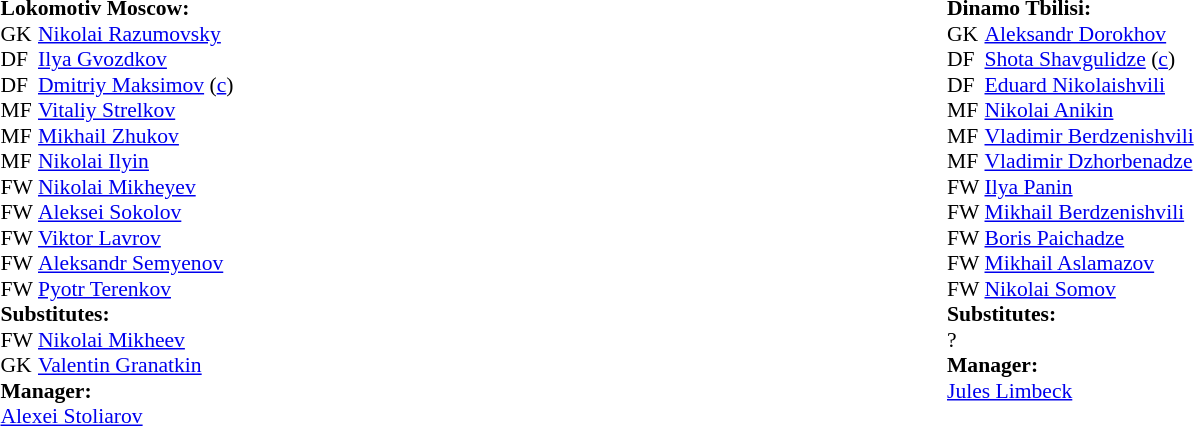<table width="100%">
<tr>
<td valign="top" width="50%"><br><table style="font-size: 90%" cellspacing="0" cellpadding="0">
<tr>
<td colspan="3"><strong>Lokomotiv Moscow:</strong></td>
</tr>
<tr>
<th width="25"></th>
</tr>
<tr>
<td>GK</td>
<td><a href='#'>Nikolai Razumovsky</a></td>
</tr>
<tr>
<td>DF</td>
<td><a href='#'>Ilya Gvozdkov</a></td>
</tr>
<tr>
<td>DF</td>
<td><a href='#'>Dmitriy Maksimov</a> (<a href='#'>c</a>)</td>
</tr>
<tr>
<td>MF</td>
<td><a href='#'>Vitaliy Strelkov</a></td>
</tr>
<tr>
<td>MF</td>
<td><a href='#'>Mikhail Zhukov</a></td>
</tr>
<tr>
<td>MF</td>
<td><a href='#'>Nikolai Ilyin</a></td>
</tr>
<tr>
<td>FW</td>
<td><a href='#'>Nikolai Mikheyev</a></td>
</tr>
<tr>
<td>FW</td>
<td><a href='#'>Aleksei Sokolov</a></td>
</tr>
<tr>
<td>FW</td>
<td><a href='#'>Viktor Lavrov</a> </td>
</tr>
<tr>
<td>FW</td>
<td><a href='#'>Aleksandr Semyenov</a></td>
</tr>
<tr>
<td>FW</td>
<td><a href='#'>Pyotr Terenkov</a></td>
</tr>
<tr>
<td colspan=3><strong>Substitutes:</strong></td>
</tr>
<tr>
<td>FW</td>
<td><a href='#'>Nikolai Mikheev</a> </td>
</tr>
<tr>
<td>GK</td>
<td><a href='#'>Valentin Granatkin</a></td>
</tr>
<tr>
<td colspan=3><strong>Manager:</strong></td>
</tr>
<tr>
<td colspan="3"> <a href='#'>Alexei Stoliarov</a></td>
</tr>
</table>
</td>
<td valign="top" width="50%"><br><table style="font-size: 90%" cellspacing="0" cellpadding="0">
<tr>
<td colspan="3"><strong>Dinamo Tbilisi:</strong></td>
</tr>
<tr>
<th width="25"></th>
</tr>
<tr>
<td>GK</td>
<td><a href='#'>Aleksandr Dorokhov</a></td>
</tr>
<tr>
<td>DF</td>
<td><a href='#'>Shota Shavgulidze</a> (<a href='#'>c</a>) </td>
</tr>
<tr>
<td>DF</td>
<td><a href='#'>Eduard Nikolaishvili</a></td>
</tr>
<tr>
<td>MF</td>
<td><a href='#'>Nikolai Anikin</a></td>
</tr>
<tr>
<td>MF</td>
<td><a href='#'>Vladimir Berdzenishvili</a></td>
</tr>
<tr>
<td>MF</td>
<td><a href='#'>Vladimir Dzhorbenadze</a></td>
</tr>
<tr>
<td>FW</td>
<td><a href='#'>Ilya Panin</a></td>
</tr>
<tr>
<td>FW</td>
<td><a href='#'>Mikhail Berdzenishvili</a></td>
</tr>
<tr>
<td>FW</td>
<td><a href='#'>Boris Paichadze</a></td>
</tr>
<tr>
<td>FW</td>
<td><a href='#'>Mikhail Aslamazov</a></td>
</tr>
<tr>
<td>FW</td>
<td><a href='#'>Nikolai Somov</a></td>
</tr>
<tr>
<td colspan=3><strong>Substitutes:</strong></td>
</tr>
<tr>
<td>?</td>
<td></td>
</tr>
<tr>
<td colspan=3><strong>Manager:</strong></td>
</tr>
<tr>
<td colspan="3"> <a href='#'>Jules Limbeck</a></td>
</tr>
</table>
</td>
</tr>
</table>
